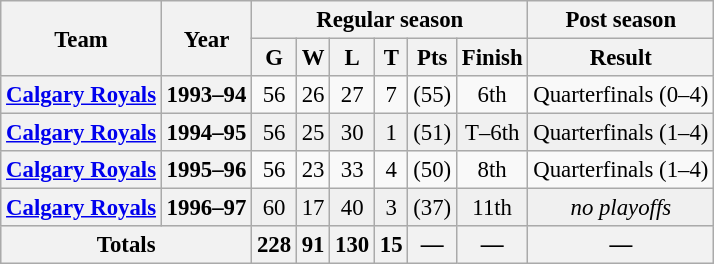<table class="wikitable" style="font-size: 95%; text-align:center;">
<tr>
<th rowspan="2">Team</th>
<th rowspan="2">Year</th>
<th colspan="6">Regular season</th>
<th colspan="1">Post season</th>
</tr>
<tr>
<th>G</th>
<th>W</th>
<th>L</th>
<th>T</th>
<th>Pts</th>
<th>Finish</th>
<th>Result</th>
</tr>
<tr>
<th><a href='#'>Calgary Royals</a></th>
<th>1993–94</th>
<td>56</td>
<td>26</td>
<td>27</td>
<td>7</td>
<td>(55)</td>
<td>6th</td>
<td>Quarterfinals (0–4)</td>
</tr>
<tr bgcolor="f0f0f0">
<th><a href='#'>Calgary Royals</a></th>
<th>1994–95</th>
<td>56</td>
<td>25</td>
<td>30</td>
<td>1</td>
<td>(51)</td>
<td>T–6th</td>
<td>Quarterfinals (1–4)</td>
</tr>
<tr>
<th><a href='#'>Calgary Royals</a></th>
<th>1995–96</th>
<td>56</td>
<td>23</td>
<td>33</td>
<td>4</td>
<td>(50)</td>
<td>8th</td>
<td>Quarterfinals (1–4)</td>
</tr>
<tr bgcolor="f0f0f0">
<th><a href='#'>Calgary Royals</a></th>
<th>1996–97</th>
<td>60</td>
<td>17</td>
<td>40</td>
<td>3</td>
<td>(37)</td>
<td>11th</td>
<td><em>no playoffs</em></td>
</tr>
<tr bgcolor="#e0e0e0">
<th colspan="2">Totals</th>
<th>228</th>
<th>91</th>
<th>130</th>
<th>15</th>
<th>—</th>
<th>—</th>
<th>—</th>
</tr>
</table>
